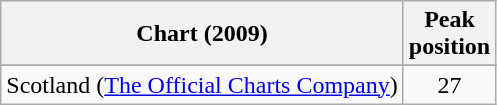<table class="wikitable sortable">
<tr>
<th>Chart (2009)</th>
<th align="left">Peak<br>position</th>
</tr>
<tr>
</tr>
<tr>
</tr>
<tr>
</tr>
<tr>
</tr>
<tr>
</tr>
<tr>
</tr>
<tr>
</tr>
<tr>
</tr>
<tr>
</tr>
<tr>
</tr>
<tr>
<td>Scotland (<a href='#'>The Official Charts Company</a>)</td>
<td style="text-align:center;">27</td>
</tr>
</table>
